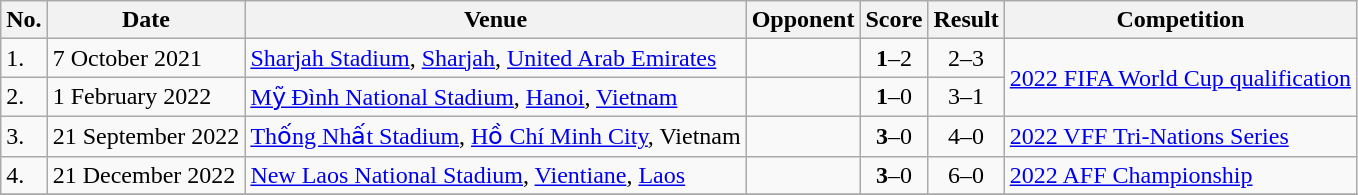<table class="wikitable">
<tr>
<th>No.</th>
<th>Date</th>
<th>Venue</th>
<th>Opponent</th>
<th>Score</th>
<th>Result</th>
<th>Competition</th>
</tr>
<tr>
<td>1.</td>
<td>7 October 2021</td>
<td><a href='#'>Sharjah Stadium</a>, <a href='#'>Sharjah</a>, <a href='#'>United Arab Emirates</a></td>
<td></td>
<td align=center><strong>1</strong>–2</td>
<td align=center>2–3</td>
<td rowspan=2><a href='#'>2022 FIFA World Cup qualification</a></td>
</tr>
<tr>
<td>2.</td>
<td>1 February 2022</td>
<td><a href='#'>Mỹ Đình National Stadium</a>, <a href='#'>Hanoi</a>, <a href='#'>Vietnam</a></td>
<td></td>
<td align=center><strong>1</strong>–0</td>
<td align=center>3–1</td>
</tr>
<tr>
<td>3.</td>
<td>21 September 2022</td>
<td><a href='#'>Thống Nhất Stadium</a>, <a href='#'>Hồ Chí Minh City</a>, Vietnam</td>
<td></td>
<td align=center><strong>3</strong>–0</td>
<td align=center>4–0</td>
<td><a href='#'>2022 VFF Tri-Nations Series</a></td>
</tr>
<tr>
<td>4.</td>
<td>21 December 2022</td>
<td><a href='#'>New Laos National Stadium</a>, <a href='#'>Vientiane</a>, <a href='#'>Laos</a></td>
<td></td>
<td align=center><strong>3</strong>–0</td>
<td align=center>6–0</td>
<td><a href='#'>2022 AFF Championship</a></td>
</tr>
<tr>
</tr>
</table>
